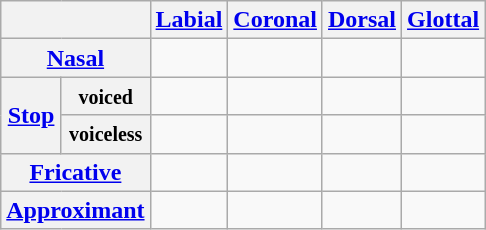<table class="wikitable" style="text-align:center;">
<tr>
<th colspan=2></th>
<th><a href='#'>Labial</a></th>
<th><a href='#'>Coronal</a></th>
<th><a href='#'>Dorsal</a></th>
<th><a href='#'>Glottal</a></th>
</tr>
<tr>
<th colspan=2><a href='#'>Nasal</a></th>
<td></td>
<td></td>
<td> </td>
<td></td>
</tr>
<tr>
<th rowspan=2><a href='#'>Stop</a></th>
<th><small>voiced</small></th>
<td></td>
<td></td>
<td></td>
<td></td>
</tr>
<tr>
<th><small>voiceless</small></th>
<td></td>
<td></td>
<td></td>
<td> </td>
</tr>
<tr>
<th colspan=2><a href='#'>Fricative</a></th>
<td></td>
<td></td>
<td></td>
<td></td>
</tr>
<tr>
<th colspan=2><a href='#'>Approximant</a></th>
<td></td>
<td></td>
<td> </td>
<td></td>
</tr>
</table>
